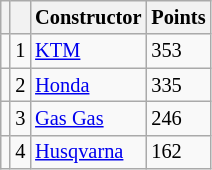<table class="wikitable" style="font-size: 85%;">
<tr>
<th></th>
<th></th>
<th>Constructor</th>
<th>Points</th>
</tr>
<tr>
<td></td>
<td align=center>1</td>
<td> <a href='#'>KTM</a></td>
<td align=left>353</td>
</tr>
<tr>
<td></td>
<td align=center>2</td>
<td> <a href='#'>Honda</a></td>
<td align=left>335</td>
</tr>
<tr>
<td></td>
<td align=center>3</td>
<td> <a href='#'>Gas Gas</a></td>
<td align=left>246</td>
</tr>
<tr>
<td></td>
<td align=center>4</td>
<td> <a href='#'>Husqvarna</a></td>
<td align=left>162</td>
</tr>
</table>
